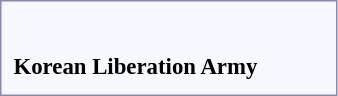<table style="border:1px solid #8888aa; background-color:#f7f8ff; padding:5px; font-size:95%; margin: 0px 12px 12px 0px;">
<tr style="text-align:center;">
<td colspan=37></td>
</tr>
<tr style="text-align:center;">
<td colspan=37></td>
</tr>
<tr style="text-align:center;">
<td colspan=37></td>
</tr>
<tr style="text-align:center;">
<td colspan=37></td>
</tr>
<tr style="text-align:center;">
<td colspan=37></td>
</tr>
<tr style="text-align:center;">
<td colspan=37></td>
</tr>
<tr style="text-align:center;">
<td rowspan=2><strong> Korean Liberation Army</strong></td>
<td colspan=4 rowspan=2></td>
<td colspan=2><span></span></td>
<td colspan=2><span></span></td>
<td colspan=2><span></span></td>
<td colspan=2><span></span></td>
<td colspan=2><span></span></td>
<td colspan=2><span></span></td>
<td colspan=2><span></span></td>
<td colspan=3><span></span></td>
<td colspan=3><span></span></td>
<td colspan=12></td>
</tr>
<tr style="text-align:center;">
<td colspan=2><br></td>
<td colspan=2><br></td>
<td colspan=2><br></td>
<td colspan=2><br></td>
<td colspan=2><br></td>
<td colspan=2><br></td>
<td colspan=2><br></td>
<td colspan=3><br></td>
<td colspan=3><br></td>
<td colspan=12></td>
</tr>
</table>
